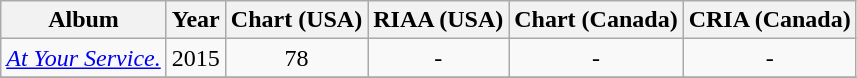<table class="wikitable" style="text-align:center;">
<tr>
<th>Album</th>
<th>Year</th>
<th>Chart (USA)</th>
<th>RIAA (USA)</th>
<th>Chart (Canada)</th>
<th>CRIA (Canada)</th>
</tr>
<tr>
<td align=left><em><a href='#'>At Your Service.</a></em></td>
<td>2015</td>
<td>78</td>
<td>-</td>
<td>-</td>
<td>-</td>
</tr>
<tr>
</tr>
</table>
